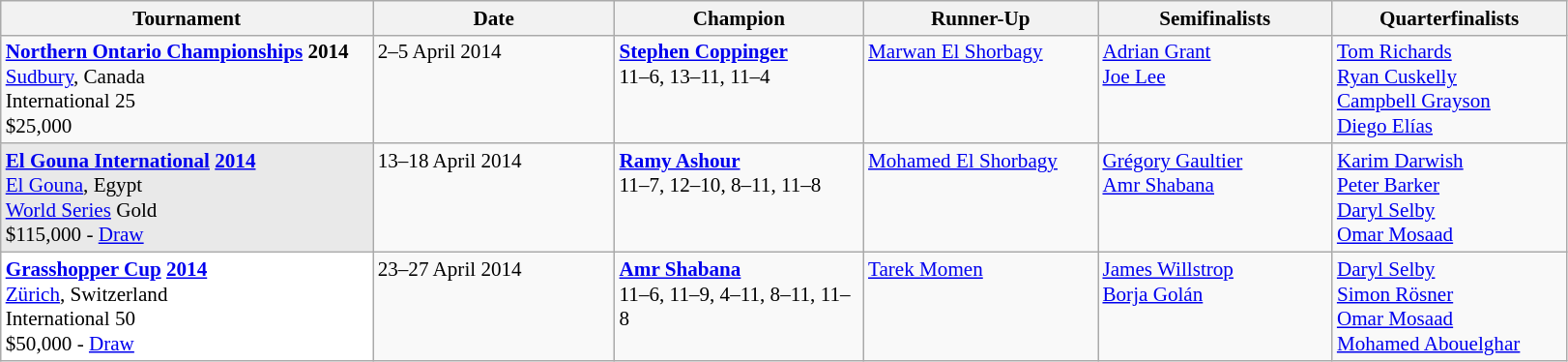<table class="wikitable" style="font-size:88%">
<tr>
<th width=250>Tournament</th>
<th width=160>Date</th>
<th width=165>Champion</th>
<th width=155>Runner-Up</th>
<th width=155>Semifinalists</th>
<th width=155>Quarterfinalists</th>
</tr>
<tr valign=top>
<td><strong><a href='#'>Northern Ontario Championships</a> 2014</strong><br> <a href='#'>Sudbury</a>, Canada<br>International 25<br>$25,000</td>
<td>2–5 April 2014</td>
<td> <strong><a href='#'>Stephen Coppinger</a></strong><br>11–6, 13–11, 11–4</td>
<td> <a href='#'>Marwan El Shorbagy</a></td>
<td> <a href='#'>Adrian Grant</a><br>  <a href='#'>Joe Lee</a></td>
<td> <a href='#'>Tom Richards</a><br> <a href='#'>Ryan Cuskelly</a><br> <a href='#'>Campbell Grayson</a><br> <a href='#'>Diego Elías</a></td>
</tr>
<tr valign=top>
<td style="background:#E9E9E9;"><strong><a href='#'>El Gouna International</a> <a href='#'>2014</a></strong><br> <a href='#'>El Gouna</a>, Egypt<br><a href='#'>World Series</a> Gold<br>$115,000 - <a href='#'>Draw</a></td>
<td>13–18 April 2014</td>
<td> <strong><a href='#'>Ramy Ashour</a></strong><br>11–7, 12–10, 8–11, 11–8</td>
<td> <a href='#'>Mohamed El Shorbagy</a></td>
<td> <a href='#'>Grégory Gaultier</a><br> <a href='#'>Amr Shabana</a></td>
<td> <a href='#'>Karim Darwish</a><br> <a href='#'>Peter Barker</a><br> <a href='#'>Daryl Selby</a><br> <a href='#'>Omar Mosaad</a></td>
</tr>
<tr valign=top>
<td style="background:#fff;"><strong><a href='#'>Grasshopper Cup</a> <a href='#'>2014</a></strong><br> <a href='#'>Zürich</a>, Switzerland<br>International 50<br>$50,000 - <a href='#'>Draw</a></td>
<td>23–27 April 2014</td>
<td> <strong><a href='#'>Amr Shabana</a></strong><br>11–6, 11–9, 4–11, 8–11, 11–8</td>
<td> <a href='#'>Tarek Momen</a></td>
<td> <a href='#'>James Willstrop</a><br> <a href='#'>Borja Golán</a></td>
<td> <a href='#'>Daryl Selby</a><br> <a href='#'>Simon Rösner</a><br> <a href='#'>Omar Mosaad</a><br> <a href='#'>Mohamed Abouelghar</a></td>
</tr>
</table>
